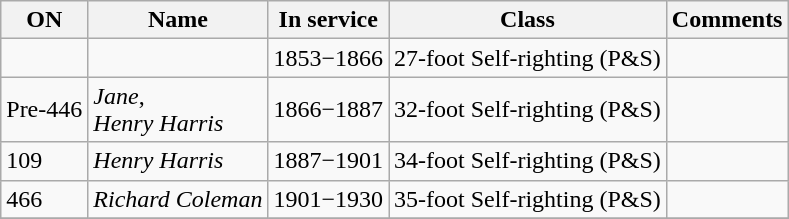<table class="wikitable">
<tr>
<th>ON</th>
<th>Name</th>
<th>In service</th>
<th>Class</th>
<th>Comments</th>
</tr>
<tr>
<td></td>
<td></td>
<td>1853−1866</td>
<td>27-foot Self-righting (P&S)</td>
<td></td>
</tr>
<tr>
<td>Pre-446</td>
<td><em>Jane</em>,<br><em>Henry Harris</em> </td>
<td>1866−1887</td>
<td>32-foot Self-righting (P&S)</td>
<td></td>
</tr>
<tr>
<td>109</td>
<td><em>Henry Harris</em></td>
<td>1887−1901</td>
<td>34-foot Self-righting (P&S)</td>
<td></td>
</tr>
<tr>
<td>466</td>
<td><em>Richard Coleman</em></td>
<td>1901−1930</td>
<td>35-foot Self-righting (P&S)</td>
<td></td>
</tr>
<tr>
</tr>
</table>
